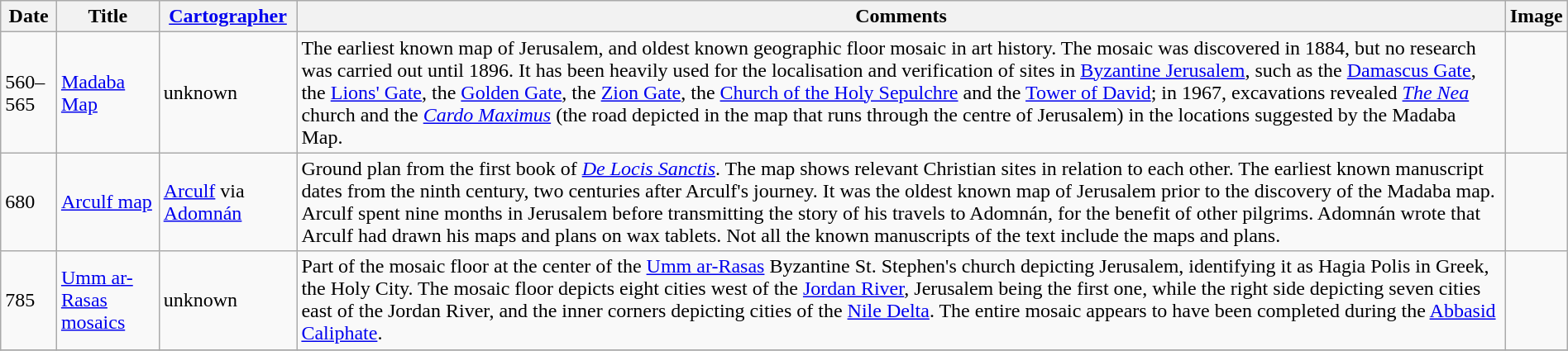<table class="wikitable sortable" border="1" width="100%">
<tr>
<th scope="col">Date</th>
<th scope="col">Title</th>
<th scope="col"><a href='#'>Cartographer</a></th>
<th scope="col">Comments</th>
<th scope="col" class=unsortable>Image</th>
</tr>
<tr>
<td> 560–565</td>
<td><a href='#'>Madaba Map</a></td>
<td>unknown</td>
<td>The earliest known map of Jerusalem, and oldest known geographic floor mosaic in art history. The mosaic was discovered in 1884, but no research was carried out until 1896. It has been heavily used for the localisation and verification of sites in <a href='#'>Byzantine Jerusalem</a>, such as the <a href='#'>Damascus Gate</a>, the <a href='#'>Lions' Gate</a>, the <a href='#'>Golden Gate</a>, the <a href='#'>Zion Gate</a>, the <a href='#'>Church of the Holy Sepulchre</a> and the <a href='#'>Tower of David</a>; in 1967, excavations revealed <em><a href='#'>The Nea</a></em> church and the <a href='#'><em>Cardo Maximus</em></a> (the road depicted in the map that runs through the centre of Jerusalem) in the locations suggested by the Madaba Map.</td>
<td></td>
</tr>
<tr>
<td> 680</td>
<td><a href='#'>Arculf map</a></td>
<td><a href='#'>Arculf</a> via <a href='#'>Adomnán</a></td>
<td>Ground plan from the first book of <em><a href='#'>De Locis Sanctis</a></em>. The map shows relevant Christian sites in relation to each other. The earliest known manuscript dates from the ninth century, two centuries after Arculf's journey. It was the oldest known map of Jerusalem prior to the discovery of the Madaba map. Arculf spent nine months in Jerusalem before transmitting the story of his travels to Adomnán, for the benefit of other pilgrims. Adomnán wrote that Arculf had drawn his maps and plans on wax tablets. Not all the known manuscripts of the text include the maps and plans.</td>
<td></td>
</tr>
<tr>
<td> 785</td>
<td><a href='#'>Umm ar-Rasas mosaics</a></td>
<td>unknown</td>
<td>Part of the mosaic floor at the center of the <a href='#'>Umm ar-Rasas</a> Byzantine St. Stephen's church depicting Jerusalem, identifying it as Hagia Polis in Greek, the Holy City. The mosaic floor depicts eight cities west of the <a href='#'>Jordan River</a>, Jerusalem being the first one, while the right side depicting seven cities east of the Jordan River, and the inner corners depicting cities of the <a href='#'>Nile Delta</a>. The entire mosaic appears to have been completed during the <a href='#'>Abbasid Caliphate</a>.</td>
<td></td>
</tr>
<tr>
</tr>
</table>
